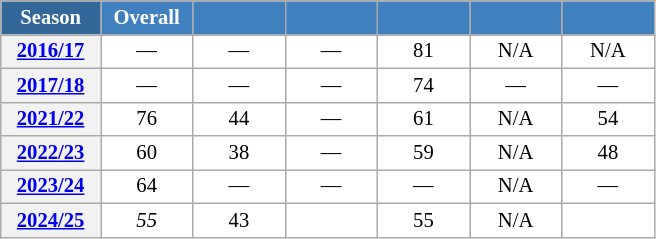<table class="wikitable" style="font-size:86%; text-align:center; border:grey solid 1px; border-collapse:collapse; background:#ffffff;">
<tr>
<th style="background-color:#369; color:white; width:60px;"> Season </th>
<th style="background-color:#4180be; color:white; width:55px;">Overall</th>
<th style="background-color:#4180be; color:white; width:55px;"></th>
<th style="background-color:#4180be; color:white; width:55px;"></th>
<th style="background-color:#4180be; color:white; width:55px;"></th>
<th style="background-color:#4180be; color:white; width:55px;"></th>
<th style="background-color:#4180be; color:white; width:55px;"></th>
</tr>
<tr>
<th scope=row align=center><a href='#'>2016/17</a></th>
<td align=center>—</td>
<td align=center>—</td>
<td align=center>—</td>
<td align=center>81</td>
<td align=center>N/A</td>
<td align=center>N/A</td>
</tr>
<tr>
<th scope=row align=center><a href='#'>2017/18</a></th>
<td align=center>—</td>
<td align=center>—</td>
<td align=center>—</td>
<td align=center>74</td>
<td align=center>—</td>
<td align=center>—</td>
</tr>
<tr>
<th scope=row align=center><a href='#'>2021/22</a></th>
<td align=center>76</td>
<td align=center>44</td>
<td align=center>—</td>
<td align=center>61</td>
<td align=center>N/A</td>
<td align=center>54</td>
</tr>
<tr>
<th scope=row align=center><a href='#'>2022/23</a></th>
<td align=center>60</td>
<td align=center>38</td>
<td align=center>—</td>
<td align=center>59</td>
<td align=center>N/A</td>
<td align=center>48</td>
</tr>
<tr>
<th scope=row align=center><a href='#'>2023/24</a></th>
<td align=center>64</td>
<td align=center>—</td>
<td align=center>—</td>
<td align=center>—</td>
<td align=center>N/A</td>
<td align=center>—</td>
</tr>
<tr>
<th scope=row align=center><a href='#'>2024/25</a></th>
<td align=center><em>55</em></td>
<td align=center>43</td>
<td align=center></td>
<td align=center>55</td>
<td align=center>N/A</td>
<td align=center></td>
</tr>
</table>
